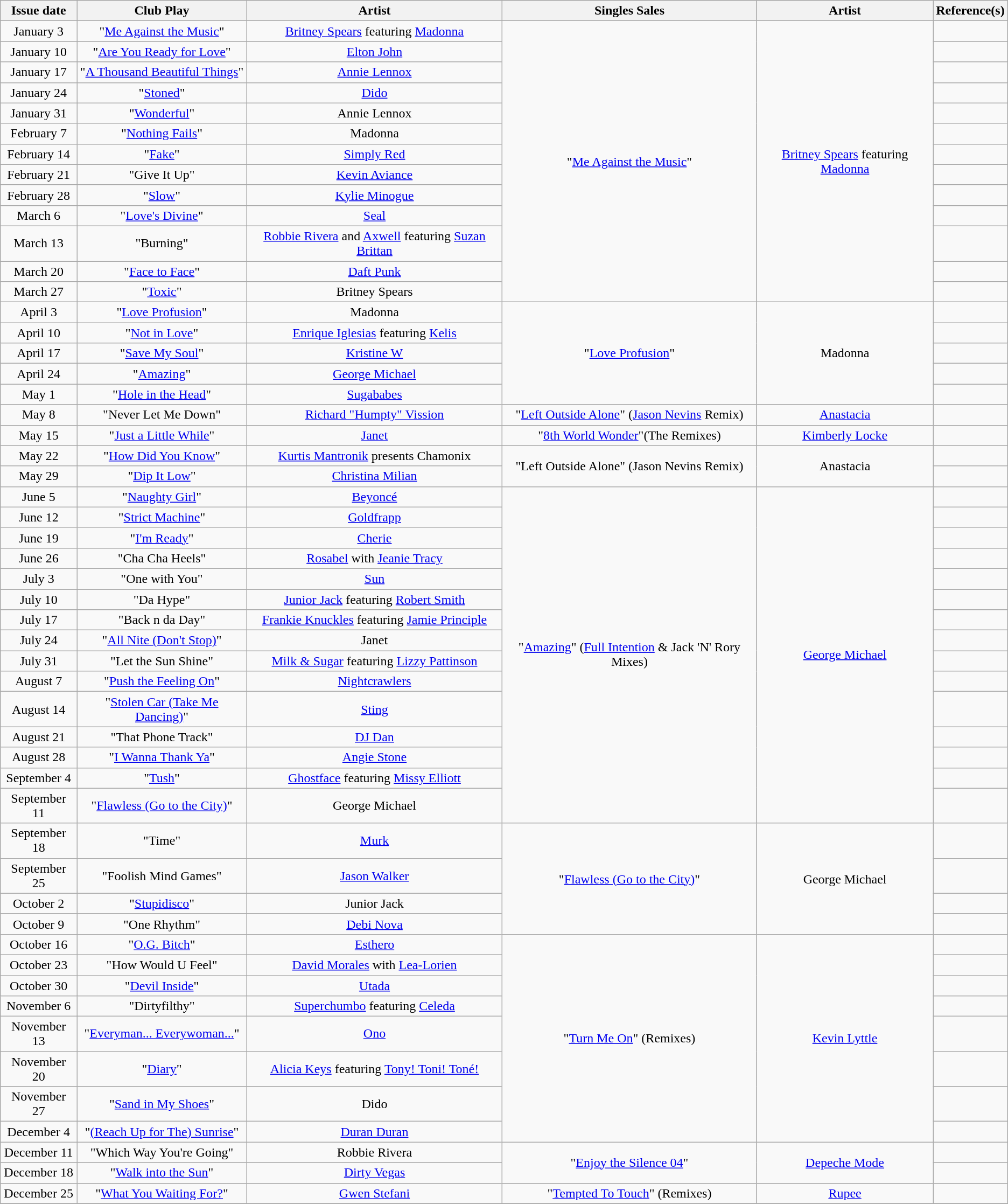<table class="wikitable sortable" style="text-align: center;">
<tr>
<th>Issue date</th>
<th>Club Play</th>
<th>Artist</th>
<th>Singles Sales</th>
<th>Artist</th>
<th>Reference(s)</th>
</tr>
<tr>
<td>January 3</td>
<td>"<a href='#'>Me Against the Music</a>"</td>
<td><a href='#'>Britney Spears</a> featuring <a href='#'>Madonna</a></td>
<td rowspan="13">"<a href='#'>Me Against the Music</a>"</td>
<td rowspan="13"><a href='#'>Britney Spears</a> featuring <a href='#'>Madonna</a></td>
<td></td>
</tr>
<tr>
<td>January 10</td>
<td>"<a href='#'>Are You Ready for Love</a>"</td>
<td><a href='#'>Elton John</a></td>
<td></td>
</tr>
<tr>
<td>January 17</td>
<td>"<a href='#'>A Thousand Beautiful Things</a>"</td>
<td><a href='#'>Annie Lennox</a></td>
<td></td>
</tr>
<tr>
<td>January 24</td>
<td>"<a href='#'>Stoned</a>"</td>
<td><a href='#'>Dido</a></td>
<td></td>
</tr>
<tr>
<td>January 31</td>
<td>"<a href='#'>Wonderful</a>"</td>
<td>Annie Lennox</td>
<td></td>
</tr>
<tr>
<td>February 7</td>
<td>"<a href='#'>Nothing Fails</a>"</td>
<td>Madonna</td>
<td></td>
</tr>
<tr>
<td>February 14</td>
<td>"<a href='#'>Fake</a>"</td>
<td><a href='#'>Simply Red</a></td>
<td></td>
</tr>
<tr>
<td>February 21</td>
<td>"Give It Up"</td>
<td><a href='#'>Kevin Aviance</a></td>
<td></td>
</tr>
<tr>
<td>February 28</td>
<td>"<a href='#'>Slow</a>"</td>
<td><a href='#'>Kylie Minogue</a></td>
<td></td>
</tr>
<tr>
<td>March 6</td>
<td>"<a href='#'>Love's Divine</a>"</td>
<td><a href='#'>Seal</a></td>
<td></td>
</tr>
<tr>
<td>March 13</td>
<td>"Burning"</td>
<td><a href='#'>Robbie Rivera</a> and <a href='#'>Axwell</a> featuring <a href='#'>Suzan Brittan</a></td>
<td></td>
</tr>
<tr>
<td>March 20</td>
<td>"<a href='#'>Face to Face</a>"</td>
<td><a href='#'>Daft Punk</a></td>
<td></td>
</tr>
<tr>
<td>March 27</td>
<td>"<a href='#'>Toxic</a>"</td>
<td>Britney Spears</td>
<td></td>
</tr>
<tr>
<td>April 3</td>
<td>"<a href='#'>Love Profusion</a>"</td>
<td>Madonna</td>
<td rowspan="5">"<a href='#'>Love Profusion</a>"</td>
<td rowspan="5">Madonna</td>
<td></td>
</tr>
<tr>
<td>April 10</td>
<td>"<a href='#'>Not in Love</a>"</td>
<td><a href='#'>Enrique Iglesias</a> featuring <a href='#'>Kelis</a></td>
<td></td>
</tr>
<tr>
<td>April 17</td>
<td>"<a href='#'>Save My Soul</a>"</td>
<td><a href='#'>Kristine W</a></td>
<td></td>
</tr>
<tr>
<td>April 24</td>
<td>"<a href='#'>Amazing</a>"</td>
<td><a href='#'>George Michael</a></td>
<td></td>
</tr>
<tr>
<td>May 1</td>
<td>"<a href='#'>Hole in the Head</a>"</td>
<td><a href='#'>Sugababes</a></td>
<td></td>
</tr>
<tr>
<td>May 8</td>
<td>"Never Let Me Down"</td>
<td><a href='#'>Richard "Humpty" Vission</a></td>
<td>"<a href='#'>Left Outside Alone</a>" (<a href='#'>Jason Nevins</a> Remix)</td>
<td><a href='#'>Anastacia</a></td>
<td></td>
</tr>
<tr>
<td>May 15</td>
<td>"<a href='#'>Just a Little While</a>"</td>
<td><a href='#'>Janet</a></td>
<td>"<a href='#'>8th World Wonder</a>"(The Remixes)</td>
<td><a href='#'>Kimberly Locke</a></td>
<td></td>
</tr>
<tr>
<td>May 22</td>
<td>"<a href='#'>How Did You Know</a>"</td>
<td><a href='#'>Kurtis Mantronik</a> presents Chamonix</td>
<td rowspan="2">"Left Outside Alone" (Jason Nevins Remix)</td>
<td rowspan="2">Anastacia</td>
<td></td>
</tr>
<tr>
<td>May 29</td>
<td>"<a href='#'>Dip It Low</a>"</td>
<td><a href='#'>Christina Milian</a></td>
<td></td>
</tr>
<tr>
<td>June 5</td>
<td>"<a href='#'>Naughty Girl</a>"</td>
<td><a href='#'>Beyoncé</a></td>
<td rowspan="15">"<a href='#'>Amazing</a>" (<a href='#'>Full Intention</a> & Jack 'N' Rory Mixes)</td>
<td rowspan="15"><a href='#'>George Michael</a></td>
<td></td>
</tr>
<tr>
<td>June 12</td>
<td>"<a href='#'>Strict Machine</a>"</td>
<td><a href='#'>Goldfrapp</a></td>
<td></td>
</tr>
<tr>
<td>June 19</td>
<td>"<a href='#'>I'm Ready</a>"</td>
<td><a href='#'>Cherie</a></td>
<td></td>
</tr>
<tr>
<td>June 26</td>
<td>"Cha Cha Heels"</td>
<td><a href='#'>Rosabel</a> with <a href='#'>Jeanie Tracy</a></td>
<td></td>
</tr>
<tr>
<td>July 3</td>
<td>"One with You"</td>
<td><a href='#'>Sun</a></td>
<td></td>
</tr>
<tr>
<td>July 10</td>
<td>"Da Hype"</td>
<td><a href='#'>Junior Jack</a> featuring <a href='#'>Robert Smith</a></td>
<td></td>
</tr>
<tr>
<td>July 17</td>
<td>"Back n da Day"</td>
<td><a href='#'>Frankie Knuckles</a> featuring <a href='#'>Jamie Principle</a></td>
<td></td>
</tr>
<tr>
<td>July 24</td>
<td>"<a href='#'>All Nite (Don't Stop)</a>"</td>
<td>Janet</td>
<td></td>
</tr>
<tr>
<td>July 31</td>
<td>"Let the Sun Shine"</td>
<td><a href='#'>Milk & Sugar</a> featuring <a href='#'>Lizzy Pattinson</a></td>
<td></td>
</tr>
<tr>
<td>August 7</td>
<td>"<a href='#'>Push the Feeling On</a>"</td>
<td><a href='#'>Nightcrawlers</a></td>
<td></td>
</tr>
<tr>
<td>August 14</td>
<td>"<a href='#'>Stolen Car (Take Me Dancing)</a>"</td>
<td><a href='#'>Sting</a></td>
<td></td>
</tr>
<tr>
<td>August 21</td>
<td>"That Phone Track"</td>
<td><a href='#'>DJ Dan</a></td>
<td></td>
</tr>
<tr>
<td>August 28</td>
<td>"<a href='#'>I Wanna Thank Ya</a>"</td>
<td><a href='#'>Angie Stone</a></td>
<td></td>
</tr>
<tr>
<td>September 4</td>
<td>"<a href='#'>Tush</a>"</td>
<td><a href='#'>Ghostface</a> featuring <a href='#'>Missy Elliott</a></td>
<td></td>
</tr>
<tr>
<td>September 11</td>
<td>"<a href='#'>Flawless (Go to the City)</a>"</td>
<td>George Michael</td>
<td></td>
</tr>
<tr>
<td>September 18</td>
<td>"Time"</td>
<td><a href='#'>Murk</a></td>
<td rowspan="4">"<a href='#'>Flawless (Go to the City)</a>"</td>
<td rowspan="4">George Michael</td>
<td></td>
</tr>
<tr>
<td>September 25</td>
<td>"Foolish Mind Games"</td>
<td><a href='#'>Jason Walker</a></td>
<td></td>
</tr>
<tr>
<td>October 2</td>
<td>"<a href='#'>Stupidisco</a>"</td>
<td>Junior Jack</td>
<td></td>
</tr>
<tr>
<td>October 9</td>
<td>"One Rhythm"</td>
<td><a href='#'>Debi Nova</a></td>
<td></td>
</tr>
<tr>
<td>October 16</td>
<td>"<a href='#'>O.G. Bitch</a>"</td>
<td><a href='#'>Esthero</a></td>
<td rowspan="8">"<a href='#'>Turn Me On</a>" (Remixes)</td>
<td rowspan="8"><a href='#'>Kevin Lyttle</a></td>
<td></td>
</tr>
<tr>
<td>October 23</td>
<td>"How Would U Feel"</td>
<td><a href='#'>David Morales</a> with <a href='#'>Lea-Lorien</a></td>
<td></td>
</tr>
<tr>
<td>October 30</td>
<td>"<a href='#'>Devil Inside</a>"</td>
<td><a href='#'>Utada</a></td>
<td></td>
</tr>
<tr>
<td>November 6</td>
<td>"Dirtyfilthy"</td>
<td><a href='#'>Superchumbo</a> featuring <a href='#'>Celeda</a></td>
<td></td>
</tr>
<tr>
<td>November 13</td>
<td>"<a href='#'>Everyman... Everywoman...</a>"</td>
<td><a href='#'>Ono</a></td>
<td></td>
</tr>
<tr>
<td>November 20</td>
<td>"<a href='#'>Diary</a>"</td>
<td><a href='#'>Alicia Keys</a> featuring <a href='#'>Tony! Toni! Toné!</a></td>
<td></td>
</tr>
<tr>
<td>November 27</td>
<td>"<a href='#'>Sand in My Shoes</a>"</td>
<td>Dido</td>
<td></td>
</tr>
<tr>
<td>December 4</td>
<td>"<a href='#'>(Reach Up for The) Sunrise</a>"</td>
<td><a href='#'>Duran Duran</a></td>
<td></td>
</tr>
<tr>
<td>December 11</td>
<td>"Which Way You're Going"</td>
<td>Robbie Rivera</td>
<td rowspan="2">"<a href='#'>Enjoy the Silence 04</a>"</td>
<td rowspan="2"><a href='#'>Depeche Mode</a></td>
<td></td>
</tr>
<tr>
<td>December 18</td>
<td>"<a href='#'>Walk into the Sun</a>"</td>
<td><a href='#'>Dirty Vegas</a></td>
<td></td>
</tr>
<tr>
<td>December 25</td>
<td>"<a href='#'>What You Waiting For?</a>"</td>
<td><a href='#'>Gwen Stefani</a></td>
<td>"<a href='#'>Tempted To Touch</a>" (Remixes)</td>
<td><a href='#'>Rupee</a></td>
<td></td>
</tr>
<tr>
</tr>
</table>
